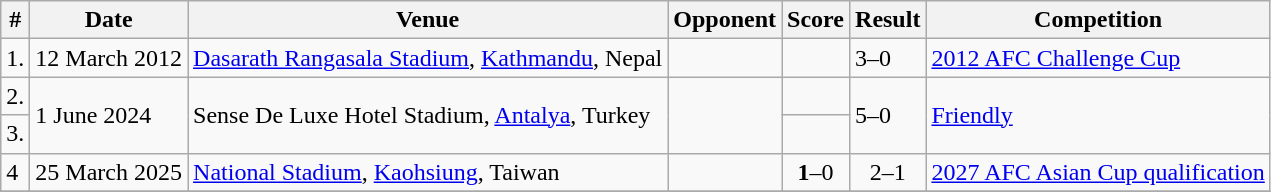<table class="wikitable">
<tr>
<th>#</th>
<th>Date</th>
<th>Venue</th>
<th>Opponent</th>
<th>Score</th>
<th>Result</th>
<th>Competition</th>
</tr>
<tr>
<td>1.</td>
<td>12 March 2012</td>
<td><a href='#'>Dasarath Rangasala Stadium</a>, <a href='#'>Kathmandu</a>, Nepal</td>
<td></td>
<td></td>
<td>3–0</td>
<td><a href='#'>2012 AFC Challenge Cup</a></td>
</tr>
<tr>
<td>2.</td>
<td rowspan="2">1 June 2024</td>
<td rowspan="2">Sense De Luxe Hotel Stadium, <a href='#'>Antalya</a>, Turkey</td>
<td rowspan="2"></td>
<td></td>
<td rowspan="2">5–0</td>
<td rowspan="2"><a href='#'>Friendly</a></td>
</tr>
<tr>
<td>3.</td>
<td></td>
</tr>
<tr>
<td>4</td>
<td>25 March 2025</td>
<td><a href='#'>National Stadium</a>, <a href='#'>Kaohsiung</a>, Taiwan</td>
<td></td>
<td align=center><strong>1</strong>–0</td>
<td align=center>2–1</td>
<td><a href='#'>2027 AFC Asian Cup qualification</a></td>
</tr>
<tr>
</tr>
</table>
